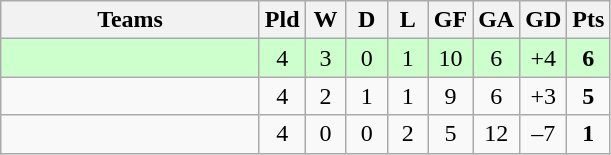<table class="wikitable" style="text-align: center;">
<tr>
<th width=165>Teams</th>
<th width=20>Pld</th>
<th width=20>W</th>
<th width=20>D</th>
<th width=20>L</th>
<th width=20>GF</th>
<th width=20>GA</th>
<th width=20>GD</th>
<th width=20>Pts</th>
</tr>
<tr align=center style="background:#ccffcc;">
<td style="text-align:left;"></td>
<td>4</td>
<td>3</td>
<td>0</td>
<td>1</td>
<td>10</td>
<td>6</td>
<td>+4</td>
<td><strong>6</strong></td>
</tr>
<tr align=center>
<td style="text-align:left;"></td>
<td>4</td>
<td>2</td>
<td>1</td>
<td>1</td>
<td>9</td>
<td>6</td>
<td>+3</td>
<td><strong>5</strong></td>
</tr>
<tr align=center>
<td style="text-align:left;"></td>
<td>4</td>
<td>0</td>
<td>0</td>
<td>2</td>
<td>5</td>
<td>12</td>
<td>–7</td>
<td><strong>1</strong></td>
</tr>
</table>
